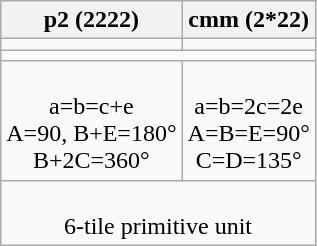<table class=wikitable>
<tr>
<th>p2 (2222)</th>
<th>cmm (2*22)</th>
</tr>
<tr align=center>
<td></td>
<td></td>
</tr>
<tr align=center>
<td colspan=2></td>
</tr>
<tr align=center>
<td><br>a=b=c+e<br>A=90, B+E=180°<br>B+2C=360°</td>
<td><br>a=b=2c=2e<br>A=B=E=90°<br>C=D=135°</td>
</tr>
<tr align=center>
<td colspan=2><br>6-tile primitive unit</td>
</tr>
</table>
